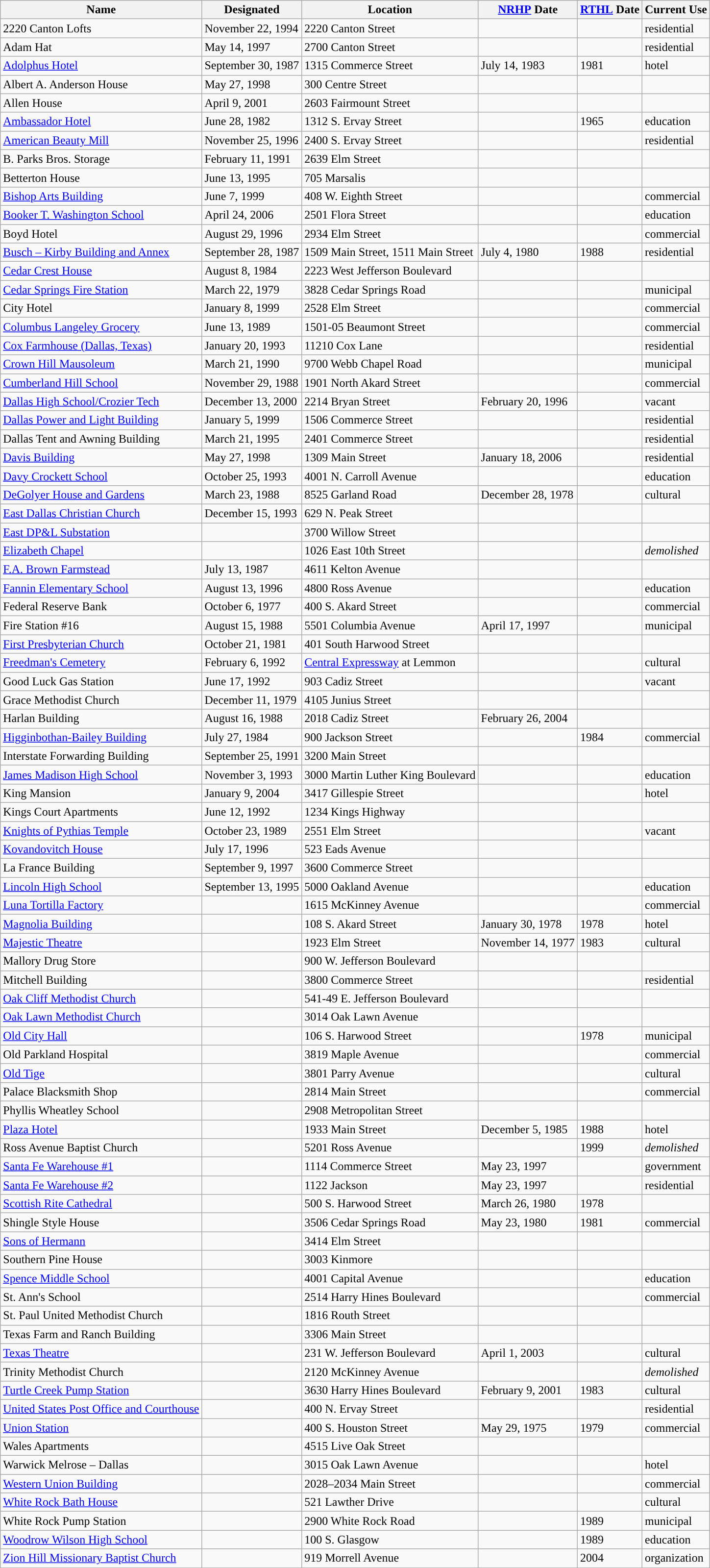<table class="wikitable sortable">
<tr>
<th style="background-color:">Name</th>
<th style="background-color:">Designated</th>
<th style="background-color:">Location</th>
<th style="background-color:"><a href='#'>NRHP</a> Date</th>
<th style="background-color:"><a href='#'>RTHL</a> Date</th>
<th style="background-color:">Current Use</th>
</tr>
<tr>
<td>2220 Canton Lofts</td>
<td>November 22, 1994</td>
<td>2220 Canton Street</td>
<td></td>
<td></td>
<td>residential</td>
</tr>
<tr>
<td>Adam Hat</td>
<td>May 14, 1997</td>
<td>2700 Canton Street</td>
<td></td>
<td></td>
<td>residential</td>
</tr>
<tr>
<td><a href='#'>Adolphus Hotel</a></td>
<td>September 30, 1987</td>
<td>1315 Commerce Street</td>
<td>July 14, 1983</td>
<td>1981</td>
<td>hotel</td>
</tr>
<tr>
<td>Albert A. Anderson House</td>
<td>May 27, 1998</td>
<td>300 Centre Street</td>
<td></td>
<td></td>
<td></td>
</tr>
<tr>
<td>Allen House </td>
<td>April 9, 2001</td>
<td>2603 Fairmount Street</td>
<td></td>
<td></td>
<td></td>
</tr>
<tr>
<td><a href='#'>Ambassador Hotel</a></td>
<td>June 28, 1982</td>
<td>1312 S. Ervay Street</td>
<td></td>
<td>1965</td>
<td>education</td>
</tr>
<tr>
<td><a href='#'>American Beauty Mill</a></td>
<td>November 25, 1996</td>
<td>2400 S. Ervay Street</td>
<td></td>
<td></td>
<td>residential</td>
</tr>
<tr>
<td>B. Parks Bros. Storage</td>
<td>February 11, 1991</td>
<td>2639 Elm Street</td>
<td></td>
<td></td>
<td></td>
</tr>
<tr>
<td>Betterton House</td>
<td>June 13, 1995</td>
<td>705 Marsalis</td>
<td></td>
<td></td>
<td></td>
</tr>
<tr>
<td><a href='#'>Bishop Arts Building</a></td>
<td>June 7, 1999</td>
<td>408 W. Eighth Street</td>
<td></td>
<td></td>
<td>commercial</td>
</tr>
<tr>
<td><a href='#'>Booker T. Washington School</a></td>
<td>April 24, 2006</td>
<td>2501 Flora Street</td>
<td></td>
<td></td>
<td>education</td>
</tr>
<tr>
<td>Boyd Hotel</td>
<td>August 29, 1996</td>
<td>2934 Elm Street</td>
<td></td>
<td></td>
<td>commercial</td>
</tr>
<tr>
<td><a href='#'>Busch – Kirby Building and Annex</a></td>
<td>September 28, 1987</td>
<td>1509 Main Street, 1511 Main Street</td>
<td>July 4, 1980</td>
<td>1988</td>
<td>residential</td>
</tr>
<tr>
<td><a href='#'>Cedar Crest House</a></td>
<td>August 8, 1984</td>
<td>2223 West Jefferson Boulevard</td>
<td></td>
<td></td>
<td></td>
</tr>
<tr>
<td><a href='#'>Cedar Springs Fire Station</a></td>
<td>March 22, 1979</td>
<td>3828 Cedar Springs Road</td>
<td></td>
<td></td>
<td>municipal</td>
</tr>
<tr>
<td>City Hotel</td>
<td>January 8, 1999</td>
<td>2528 Elm Street</td>
<td></td>
<td></td>
<td>commercial</td>
</tr>
<tr>
<td><a href='#'>Columbus Langeley Grocery</a></td>
<td>June 13, 1989</td>
<td>1501-05 Beaumont Street</td>
<td></td>
<td></td>
<td>commercial</td>
</tr>
<tr>
<td><a href='#'>Cox Farmhouse (Dallas, Texas)</a></td>
<td>January 20, 1993</td>
<td>11210 Cox Lane</td>
<td></td>
<td></td>
<td>residential</td>
</tr>
<tr>
<td><a href='#'>Crown Hill Mausoleum</a></td>
<td>March 21, 1990</td>
<td>9700 Webb Chapel Road</td>
<td></td>
<td></td>
<td>municipal</td>
</tr>
<tr>
<td><a href='#'>Cumberland Hill School</a></td>
<td>November 29, 1988</td>
<td>1901 North Akard Street</td>
<td></td>
<td></td>
<td>commercial</td>
</tr>
<tr>
<td><a href='#'>Dallas High School/Crozier Tech</a></td>
<td>December 13, 2000</td>
<td>2214 Bryan Street</td>
<td>February 20, 1996</td>
<td></td>
<td>vacant</td>
</tr>
<tr>
<td><a href='#'>Dallas Power and Light Building</a></td>
<td>January 5, 1999</td>
<td>1506 Commerce Street</td>
<td></td>
<td></td>
<td>residential</td>
</tr>
<tr>
<td>Dallas Tent and Awning Building</td>
<td>March 21, 1995</td>
<td>2401 Commerce Street</td>
<td></td>
<td></td>
<td>residential</td>
</tr>
<tr>
<td><a href='#'>Davis Building</a></td>
<td>May 27, 1998</td>
<td>1309 Main Street</td>
<td>January 18, 2006</td>
<td></td>
<td>residential</td>
</tr>
<tr>
<td><a href='#'>Davy Crockett School</a></td>
<td>October 25, 1993</td>
<td>4001 N. Carroll Avenue</td>
<td></td>
<td></td>
<td>education</td>
</tr>
<tr>
<td><a href='#'>DeGolyer House and Gardens</a></td>
<td>March 23, 1988</td>
<td>8525 Garland Road</td>
<td>December 28, 1978</td>
<td></td>
<td>cultural</td>
</tr>
<tr>
<td><a href='#'>East Dallas Christian Church</a></td>
<td>December 15, 1993</td>
<td>629 N. Peak Street</td>
<td></td>
<td></td>
<td></td>
</tr>
<tr>
<td><a href='#'>East DP&L Substation</a></td>
<td></td>
<td>3700 Willow Street</td>
<td></td>
<td></td>
<td></td>
</tr>
<tr>
<td><a href='#'>Elizabeth Chapel</a></td>
<td></td>
<td>1026 East 10th Street</td>
<td></td>
<td></td>
<td><em>demolished</em></td>
</tr>
<tr>
<td><a href='#'>F.A. Brown Farmstead</a></td>
<td>July 13, 1987</td>
<td>4611 Kelton Avenue</td>
<td></td>
<td></td>
<td></td>
</tr>
<tr>
<td><a href='#'>Fannin Elementary School</a></td>
<td>August 13, 1996</td>
<td>4800 Ross Avenue</td>
<td></td>
<td></td>
<td>education</td>
</tr>
<tr>
<td>Federal Reserve Bank</td>
<td>October 6, 1977</td>
<td>400 S. Akard Street</td>
<td></td>
<td></td>
<td>commercial</td>
</tr>
<tr>
<td>Fire Station #16</td>
<td>August 15, 1988</td>
<td>5501 Columbia Avenue</td>
<td>April 17, 1997</td>
<td></td>
<td>municipal</td>
</tr>
<tr>
<td><a href='#'>First Presbyterian Church</a></td>
<td>October 21, 1981</td>
<td>401 South Harwood Street</td>
<td></td>
<td></td>
<td></td>
</tr>
<tr>
<td><a href='#'>Freedman's Cemetery</a></td>
<td>February 6, 1992</td>
<td><a href='#'>Central Expressway</a> at Lemmon</td>
<td></td>
<td></td>
<td>cultural</td>
</tr>
<tr>
<td>Good Luck Gas Station</td>
<td>June 17, 1992</td>
<td>903 Cadiz Street</td>
<td></td>
<td></td>
<td>vacant</td>
</tr>
<tr>
<td>Grace Methodist Church</td>
<td>December 11, 1979</td>
<td>4105 Junius Street</td>
<td></td>
<td></td>
<td></td>
</tr>
<tr>
<td>Harlan Building</td>
<td>August 16, 1988</td>
<td>2018 Cadiz Street</td>
<td>February 26, 2004</td>
<td></td>
<td></td>
</tr>
<tr>
<td><a href='#'>Higginbothan-Bailey Building</a></td>
<td>July 27, 1984</td>
<td>900 Jackson Street</td>
<td></td>
<td>1984</td>
<td>commercial</td>
</tr>
<tr>
<td>Interstate Forwarding Building</td>
<td>September 25, 1991</td>
<td>3200 Main Street</td>
<td></td>
<td></td>
<td></td>
</tr>
<tr>
<td><a href='#'>James Madison High School</a></td>
<td>November 3, 1993</td>
<td>3000 Martin Luther King Boulevard</td>
<td></td>
<td></td>
<td>education</td>
</tr>
<tr>
<td>King Mansion</td>
<td>January 9, 2004</td>
<td>3417 Gillespie Street</td>
<td></td>
<td></td>
<td>hotel</td>
</tr>
<tr>
<td>Kings Court Apartments</td>
<td>June 12, 1992</td>
<td>1234 Kings Highway</td>
<td></td>
<td></td>
<td></td>
</tr>
<tr>
<td><a href='#'>Knights of Pythias Temple</a></td>
<td>October 23, 1989</td>
<td>2551 Elm Street</td>
<td></td>
<td></td>
<td>vacant</td>
</tr>
<tr>
<td><a href='#'>Kovandovitch House</a></td>
<td>July 17, 1996</td>
<td>523 Eads Avenue</td>
<td></td>
<td></td>
<td></td>
</tr>
<tr>
<td>La France Building</td>
<td>September 9, 1997</td>
<td>3600 Commerce Street</td>
<td></td>
<td></td>
<td></td>
</tr>
<tr>
<td><a href='#'>Lincoln High School</a></td>
<td>September 13, 1995</td>
<td>5000 Oakland Avenue</td>
<td></td>
<td></td>
<td>education</td>
</tr>
<tr>
<td><a href='#'>Luna Tortilla Factory</a></td>
<td></td>
<td>1615 McKinney Avenue</td>
<td></td>
<td></td>
<td>commercial</td>
</tr>
<tr>
<td><a href='#'>Magnolia Building</a></td>
<td></td>
<td>108 S. Akard Street</td>
<td>January 30, 1978</td>
<td>1978</td>
<td>hotel</td>
</tr>
<tr>
<td><a href='#'>Majestic Theatre</a></td>
<td></td>
<td>1923 Elm Street</td>
<td>November 14, 1977</td>
<td>1983</td>
<td>cultural</td>
</tr>
<tr>
<td>Mallory Drug Store</td>
<td></td>
<td>900 W. Jefferson Boulevard</td>
<td></td>
<td></td>
<td></td>
</tr>
<tr>
<td>Mitchell Building</td>
<td></td>
<td>3800 Commerce Street</td>
<td></td>
<td></td>
<td>residential</td>
</tr>
<tr>
<td><a href='#'>Oak Cliff Methodist Church</a></td>
<td></td>
<td>541-49 E. Jefferson Boulevard</td>
<td></td>
<td></td>
<td></td>
</tr>
<tr>
<td><a href='#'>Oak Lawn Methodist Church</a></td>
<td></td>
<td>3014 Oak Lawn Avenue</td>
<td></td>
<td></td>
<td></td>
</tr>
<tr>
<td><a href='#'>Old City Hall</a></td>
<td></td>
<td>106 S. Harwood Street</td>
<td></td>
<td>1978</td>
<td>municipal</td>
</tr>
<tr>
<td>Old Parkland Hospital</td>
<td></td>
<td>3819 Maple Avenue</td>
<td></td>
<td></td>
<td>commercial</td>
</tr>
<tr>
<td><a href='#'>Old Tige</a></td>
<td></td>
<td>3801 Parry Avenue</td>
<td></td>
<td></td>
<td>cultural</td>
</tr>
<tr>
<td>Palace Blacksmith Shop</td>
<td></td>
<td>2814 Main Street</td>
<td></td>
<td></td>
<td>commercial</td>
</tr>
<tr>
<td>Phyllis Wheatley School</td>
<td></td>
<td>2908 Metropolitan Street</td>
<td></td>
<td></td>
<td></td>
</tr>
<tr>
<td><a href='#'>Plaza Hotel</a></td>
<td></td>
<td>1933 Main Street</td>
<td>December 5, 1985</td>
<td>1988</td>
<td>hotel</td>
</tr>
<tr>
<td>Ross Avenue Baptist Church</td>
<td></td>
<td>5201 Ross Avenue</td>
<td></td>
<td>1999</td>
<td><em>demolished</em></td>
</tr>
<tr>
<td><a href='#'>Santa Fe Warehouse #1</a></td>
<td></td>
<td>1114 Commerce Street</td>
<td>May 23, 1997</td>
<td></td>
<td>government</td>
</tr>
<tr>
<td><a href='#'>Santa Fe Warehouse #2</a></td>
<td></td>
<td>1122 Jackson</td>
<td>May 23, 1997</td>
<td></td>
<td>residential</td>
</tr>
<tr>
<td><a href='#'>Scottish Rite Cathedral</a></td>
<td></td>
<td>500 S. Harwood Street</td>
<td>March 26, 1980</td>
<td>1978</td>
<td></td>
</tr>
<tr>
<td>Shingle Style House</td>
<td></td>
<td>3506 Cedar Springs Road</td>
<td>May 23, 1980</td>
<td>1981</td>
<td>commercial</td>
</tr>
<tr>
<td><a href='#'>Sons of Hermann</a></td>
<td></td>
<td>3414 Elm Street</td>
<td></td>
<td></td>
<td></td>
</tr>
<tr>
<td>Southern Pine House</td>
<td></td>
<td>3003 Kinmore</td>
<td></td>
<td></td>
<td></td>
</tr>
<tr>
<td><a href='#'>Spence Middle School</a></td>
<td></td>
<td>4001 Capital Avenue</td>
<td></td>
<td></td>
<td>education</td>
</tr>
<tr>
<td>St. Ann's School</td>
<td></td>
<td>2514 Harry Hines Boulevard</td>
<td></td>
<td></td>
<td>commercial</td>
</tr>
<tr>
<td>St. Paul United Methodist Church</td>
<td></td>
<td>1816 Routh Street</td>
<td></td>
<td></td>
<td></td>
</tr>
<tr>
<td>Texas Farm and Ranch Building</td>
<td></td>
<td>3306 Main Street</td>
<td></td>
<td></td>
<td></td>
</tr>
<tr>
<td><a href='#'>Texas Theatre</a></td>
<td></td>
<td>231 W. Jefferson Boulevard</td>
<td>April 1, 2003</td>
<td></td>
<td>cultural</td>
</tr>
<tr>
<td>Trinity Methodist Church</td>
<td></td>
<td>2120 McKinney Avenue</td>
<td></td>
<td></td>
<td><em>demolished</em></td>
</tr>
<tr>
<td><a href='#'>Turtle Creek Pump Station</a></td>
<td></td>
<td>3630 Harry Hines Boulevard</td>
<td>February 9, 2001</td>
<td>1983</td>
<td>cultural</td>
</tr>
<tr>
<td><a href='#'>United States Post Office and Courthouse</a></td>
<td></td>
<td>400 N. Ervay Street</td>
<td></td>
<td></td>
<td>residential</td>
</tr>
<tr>
<td><a href='#'>Union Station</a></td>
<td></td>
<td>400 S. Houston Street</td>
<td>May 29, 1975</td>
<td>1979</td>
<td>commercial</td>
</tr>
<tr>
<td>Wales Apartments</td>
<td></td>
<td>4515 Live Oak Street</td>
<td></td>
<td></td>
<td></td>
</tr>
<tr>
<td>Warwick Melrose – Dallas</td>
<td></td>
<td>3015 Oak Lawn Avenue</td>
<td></td>
<td></td>
<td>hotel</td>
</tr>
<tr>
<td><a href='#'>Western Union Building</a></td>
<td></td>
<td>2028–2034 Main Street</td>
<td></td>
<td></td>
<td>commercial</td>
</tr>
<tr>
<td><a href='#'>White Rock Bath House</a></td>
<td></td>
<td>521 Lawther Drive</td>
<td></td>
<td></td>
<td>cultural</td>
</tr>
<tr>
<td>White Rock Pump Station</td>
<td></td>
<td>2900 White Rock Road</td>
<td></td>
<td>1989</td>
<td>municipal</td>
</tr>
<tr>
<td><a href='#'>Woodrow Wilson High School</a></td>
<td></td>
<td>100 S. Glasgow</td>
<td></td>
<td>1989</td>
<td>education</td>
</tr>
<tr>
<td><a href='#'>Zion Hill Missionary Baptist Church</a></td>
<td></td>
<td>919 Morrell Avenue</td>
<td></td>
<td>2004</td>
<td>organization</td>
</tr>
</table>
